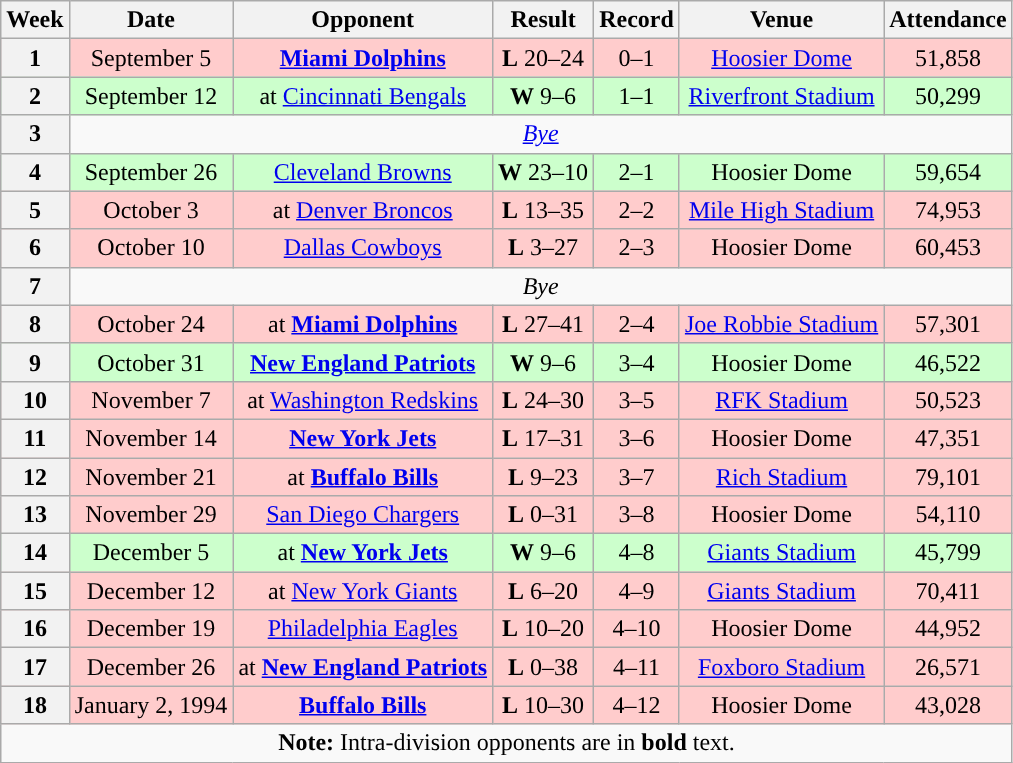<table class="wikitable" style="text-align:center">
<tr>
<th>Week</th>
<th>Date</th>
<th>Opponent</th>
<th>Result</th>
<th>Record</th>
<th>Venue</th>
<th>Attendance</th>
</tr>
<tr style="background:#fcc">
<th>1</th>
<td>September 5</td>
<td><strong><a href='#'>Miami Dolphins</a></strong></td>
<td><strong>L</strong> 20–24</td>
<td>0–1</td>
<td><a href='#'>Hoosier Dome</a></td>
<td>51,858</td>
</tr>
<tr style="background:#cfc">
<th>2</th>
<td>September 12</td>
<td>at <a href='#'>Cincinnati Bengals</a></td>
<td><strong>W</strong> 9–6</td>
<td>1–1</td>
<td><a href='#'>Riverfront Stadium</a></td>
<td>50,299</td>
</tr>
<tr>
<th>3</th>
<td colspan="7" align="center"><em><a href='#'>Bye</a></em></td>
</tr>
<tr style="background:#cfc">
<th>4</th>
<td>September 26</td>
<td><a href='#'>Cleveland Browns</a></td>
<td><strong>W</strong> 23–10</td>
<td>2–1</td>
<td>Hoosier Dome</td>
<td>59,654</td>
</tr>
<tr style="background:#fcc">
<th>5</th>
<td>October 3</td>
<td>at <a href='#'>Denver Broncos</a></td>
<td><strong>L</strong> 13–35</td>
<td>2–2</td>
<td><a href='#'>Mile High Stadium</a></td>
<td>74,953</td>
</tr>
<tr style="background:#fcc">
<th>6</th>
<td>October 10</td>
<td><a href='#'>Dallas Cowboys</a></td>
<td><strong>L</strong> 3–27</td>
<td>2–3</td>
<td>Hoosier Dome</td>
<td>60,453</td>
</tr>
<tr>
<th>7</th>
<td colspan="7" align="center"><em>Bye</em></td>
</tr>
<tr style="background:#fcc">
<th>8</th>
<td>October 24</td>
<td>at <strong><a href='#'>Miami Dolphins</a></strong></td>
<td><strong>L</strong> 27–41</td>
<td>2–4</td>
<td><a href='#'>Joe Robbie Stadium</a></td>
<td>57,301</td>
</tr>
<tr style="background:#cfc">
<th>9</th>
<td>October 31</td>
<td><strong><a href='#'>New England Patriots</a></strong></td>
<td><strong>W</strong> 9–6</td>
<td>3–4</td>
<td>Hoosier Dome</td>
<td>46,522</td>
</tr>
<tr style="background:#fcc">
<th>10</th>
<td>November 7</td>
<td>at <a href='#'>Washington Redskins</a></td>
<td><strong>L</strong> 24–30</td>
<td>3–5</td>
<td><a href='#'>RFK Stadium</a></td>
<td>50,523</td>
</tr>
<tr style="background:#fcc">
<th>11</th>
<td>November 14</td>
<td><strong><a href='#'>New York Jets</a></strong></td>
<td><strong>L</strong> 17–31</td>
<td>3–6</td>
<td>Hoosier Dome</td>
<td>47,351</td>
</tr>
<tr style="background:#fcc">
<th>12</th>
<td>November 21</td>
<td>at <strong><a href='#'>Buffalo Bills</a></strong></td>
<td><strong>L</strong> 9–23</td>
<td>3–7</td>
<td><a href='#'>Rich Stadium</a></td>
<td>79,101</td>
</tr>
<tr style="background:#fcc">
<th>13</th>
<td>November 29</td>
<td><a href='#'>San Diego Chargers</a></td>
<td><strong>L</strong> 0–31</td>
<td>3–8</td>
<td>Hoosier Dome</td>
<td>54,110</td>
</tr>
<tr style="background:#cfc">
<th>14</th>
<td>December 5</td>
<td>at <strong><a href='#'>New York Jets</a></strong></td>
<td><strong>W</strong> 9–6</td>
<td>4–8</td>
<td><a href='#'>Giants Stadium</a></td>
<td>45,799</td>
</tr>
<tr style="background:#fcc">
<th>15</th>
<td>December 12</td>
<td>at <a href='#'>New York Giants</a></td>
<td><strong>L</strong> 6–20</td>
<td>4–9</td>
<td><a href='#'>Giants Stadium</a></td>
<td>70,411</td>
</tr>
<tr style="background:#fcc">
<th>16</th>
<td>December 19</td>
<td><a href='#'>Philadelphia Eagles</a></td>
<td><strong>L</strong> 10–20</td>
<td>4–10</td>
<td>Hoosier Dome</td>
<td>44,952</td>
</tr>
<tr style="background:#fcc">
<th>17</th>
<td>December 26</td>
<td>at <strong><a href='#'>New England Patriots</a></strong></td>
<td><strong>L</strong> 0–38</td>
<td>4–11</td>
<td><a href='#'>Foxboro Stadium</a></td>
<td>26,571</td>
</tr>
<tr style="background:#fcc">
<th>18</th>
<td>January 2, 1994</td>
<td><strong><a href='#'>Buffalo Bills</a></strong></td>
<td><strong>L</strong> 10–30</td>
<td>4–12</td>
<td>Hoosier Dome</td>
<td>43,028</td>
</tr>
<tr>
<td colspan="8"><strong>Note:</strong> Intra-division opponents are in <strong>bold</strong> text.</td>
</tr>
</table>
